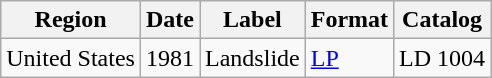<table class="wikitable">
<tr>
<th>Region</th>
<th>Date</th>
<th>Label</th>
<th>Format</th>
<th>Catalog</th>
</tr>
<tr>
<td>United States</td>
<td>1981</td>
<td>Landslide</td>
<td><a href='#'>LP</a></td>
<td>LD 1004</td>
</tr>
</table>
